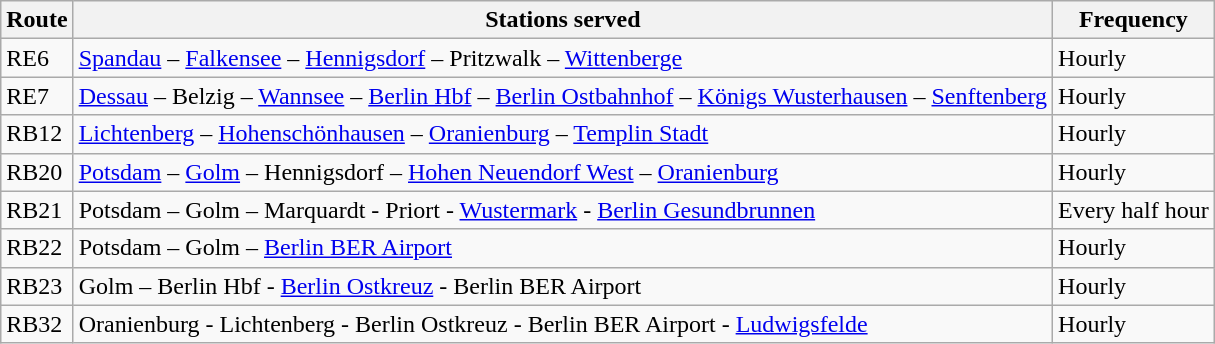<table class="wikitable">
<tr>
<th>Route</th>
<th>Stations served</th>
<th>Frequency</th>
</tr>
<tr>
<td>RE6</td>
<td><a href='#'>Spandau</a> – <a href='#'>Falkensee</a> – <a href='#'>Hennigsdorf</a> – Pritzwalk – <a href='#'>Wittenberge</a></td>
<td>Hourly</td>
</tr>
<tr>
<td>RE7</td>
<td><a href='#'>Dessau</a> – Belzig – <a href='#'>Wannsee</a> – <a href='#'>Berlin Hbf</a> – <a href='#'>Berlin Ostbahnhof</a> – <a href='#'>Königs Wusterhausen</a> – <a href='#'>Senftenberg</a></td>
<td>Hourly</td>
</tr>
<tr>
<td>RB12</td>
<td><a href='#'>Lichtenberg</a> – <a href='#'>Hohenschönhausen</a> – <a href='#'>Oranienburg</a> – <a href='#'>Templin Stadt</a></td>
<td>Hourly</td>
</tr>
<tr>
<td>RB20</td>
<td><a href='#'>Potsdam</a> – <a href='#'>Golm</a> – Hennigsdorf – <a href='#'>Hohen Neuendorf West</a> – <a href='#'>Oranienburg</a></td>
<td>Hourly</td>
</tr>
<tr>
<td>RB21</td>
<td>Potsdam – Golm – Marquardt - Priort - <a href='#'>Wustermark</a> - <a href='#'>Berlin Gesundbrunnen</a></td>
<td>Every half hour</td>
</tr>
<tr>
<td>RB22</td>
<td>Potsdam – Golm – <a href='#'>Berlin BER Airport</a></td>
<td>Hourly</td>
</tr>
<tr>
<td>RB23</td>
<td>Golm – Berlin Hbf - <a href='#'>Berlin Ostkreuz</a> - Berlin BER Airport</td>
<td>Hourly</td>
</tr>
<tr>
<td>RB32</td>
<td>Oranienburg - Lichtenberg - Berlin Ostkreuz - Berlin BER Airport - <a href='#'>Ludwigsfelde</a></td>
<td>Hourly</td>
</tr>
</table>
